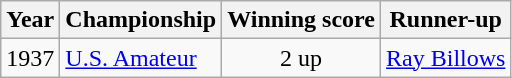<table class="wikitable">
<tr>
<th>Year</th>
<th>Championship</th>
<th>Winning score</th>
<th>Runner-up</th>
</tr>
<tr>
<td>1937</td>
<td><a href='#'>U.S. Amateur</a></td>
<td align=center>2 up</td>
<td> <a href='#'>Ray Billows</a></td>
</tr>
</table>
